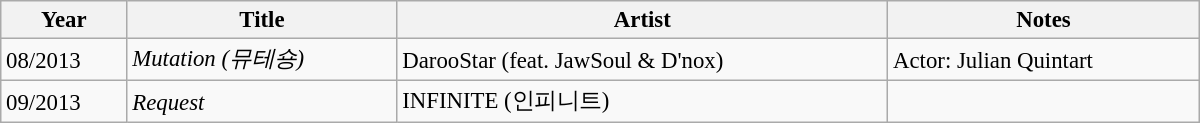<table class="wikitable" style="font-size: 95%; width:800px">
<tr>
<th>Year</th>
<th>Title</th>
<th>Artist</th>
<th>Notes</th>
</tr>
<tr>
<td>08/2013</td>
<td><em>Mutation (뮤테숑)</em></td>
<td>DarooStar (feat. JawSoul & D'nox)</td>
<td>Actor: Julian Quintart</td>
</tr>
<tr>
<td>09/2013</td>
<td><em>Request</em></td>
<td>INFINITE (인피니트)</td>
<td></td>
</tr>
</table>
